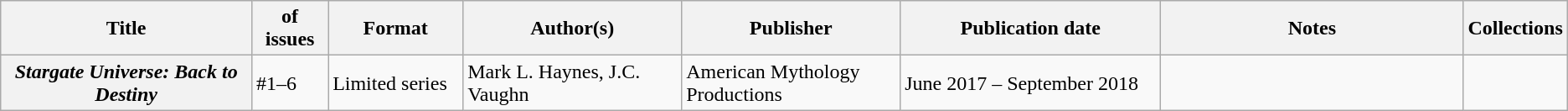<table class="wikitable">
<tr>
<th>Title</th>
<th style="width:40pt"> of issues</th>
<th style="width:75pt">Format</th>
<th style="width:125pt">Author(s)</th>
<th style="width:125pt">Publisher</th>
<th style="width:150pt">Publication date</th>
<th style="width:175pt">Notes</th>
<th>Collections</th>
</tr>
<tr>
<th><em>Stargate Universe: Back to Destiny</em></th>
<td>#1–6</td>
<td>Limited series</td>
<td>Mark L. Haynes, J.C. Vaughn</td>
<td>American Mythology Productions</td>
<td>June 2017 – September 2018</td>
<td></td>
<td></td>
</tr>
</table>
